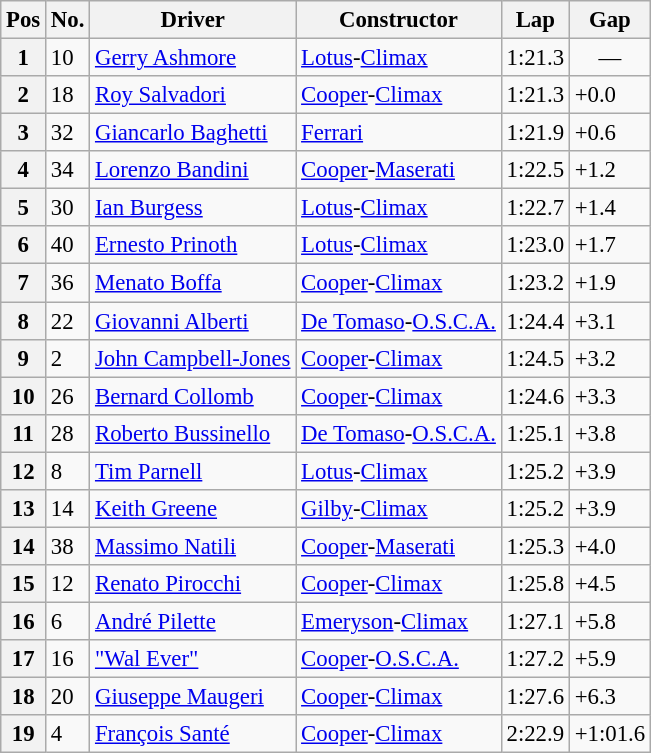<table class="wikitable" style="font-size: 95%">
<tr>
<th>Pos</th>
<th>No.</th>
<th>Driver</th>
<th>Constructor</th>
<th>Lap</th>
<th>Gap</th>
</tr>
<tr>
<th>1</th>
<td>10</td>
<td> <a href='#'>Gerry Ashmore</a></td>
<td><a href='#'>Lotus</a>-<a href='#'>Climax</a></td>
<td>1:21.3</td>
<td align="center">—</td>
</tr>
<tr>
<th>2</th>
<td>18</td>
<td> <a href='#'>Roy Salvadori</a></td>
<td><a href='#'>Cooper</a>-<a href='#'>Climax</a></td>
<td>1:21.3</td>
<td>+0.0</td>
</tr>
<tr>
<th>3</th>
<td>32</td>
<td> <a href='#'>Giancarlo Baghetti</a></td>
<td><a href='#'>Ferrari</a></td>
<td>1:21.9</td>
<td>+0.6</td>
</tr>
<tr>
<th>4</th>
<td>34</td>
<td> <a href='#'>Lorenzo Bandini</a></td>
<td><a href='#'>Cooper</a>-<a href='#'>Maserati</a></td>
<td>1:22.5</td>
<td>+1.2</td>
</tr>
<tr>
<th>5</th>
<td>30</td>
<td> <a href='#'>Ian Burgess</a></td>
<td><a href='#'>Lotus</a>-<a href='#'>Climax</a></td>
<td>1:22.7</td>
<td>+1.4</td>
</tr>
<tr>
<th>6</th>
<td>40</td>
<td> <a href='#'>Ernesto Prinoth</a></td>
<td><a href='#'>Lotus</a>-<a href='#'>Climax</a></td>
<td>1:23.0</td>
<td>+1.7</td>
</tr>
<tr>
<th>7</th>
<td>36</td>
<td> <a href='#'>Menato Boffa</a></td>
<td><a href='#'>Cooper</a>-<a href='#'>Climax</a></td>
<td>1:23.2</td>
<td>+1.9</td>
</tr>
<tr>
<th>8</th>
<td>22</td>
<td> <a href='#'>Giovanni Alberti</a></td>
<td><a href='#'>De Tomaso</a>-<a href='#'>O.S.C.A.</a></td>
<td>1:24.4</td>
<td>+3.1</td>
</tr>
<tr>
<th>9</th>
<td>2</td>
<td> <a href='#'>John Campbell-Jones</a></td>
<td><a href='#'>Cooper</a>-<a href='#'>Climax</a></td>
<td>1:24.5</td>
<td>+3.2</td>
</tr>
<tr>
<th>10</th>
<td>26</td>
<td> <a href='#'>Bernard Collomb</a></td>
<td><a href='#'>Cooper</a>-<a href='#'>Climax</a></td>
<td>1:24.6</td>
<td>+3.3</td>
</tr>
<tr>
<th>11</th>
<td>28</td>
<td> <a href='#'>Roberto Bussinello</a></td>
<td><a href='#'>De Tomaso</a>-<a href='#'>O.S.C.A.</a></td>
<td>1:25.1</td>
<td>+3.8</td>
</tr>
<tr>
<th>12</th>
<td>8</td>
<td> <a href='#'>Tim Parnell</a></td>
<td><a href='#'>Lotus</a>-<a href='#'>Climax</a></td>
<td>1:25.2</td>
<td>+3.9</td>
</tr>
<tr>
<th>13</th>
<td>14</td>
<td> <a href='#'>Keith Greene</a></td>
<td><a href='#'>Gilby</a>-<a href='#'>Climax</a></td>
<td>1:25.2</td>
<td>+3.9</td>
</tr>
<tr>
<th>14</th>
<td>38</td>
<td> <a href='#'>Massimo Natili</a></td>
<td><a href='#'>Cooper</a>-<a href='#'>Maserati</a></td>
<td>1:25.3</td>
<td>+4.0</td>
</tr>
<tr>
<th>15</th>
<td>12</td>
<td> <a href='#'>Renato Pirocchi</a></td>
<td><a href='#'>Cooper</a>-<a href='#'>Climax</a></td>
<td>1:25.8</td>
<td>+4.5</td>
</tr>
<tr>
<th>16</th>
<td>6</td>
<td> <a href='#'>André Pilette</a></td>
<td><a href='#'>Emeryson</a>-<a href='#'>Climax</a></td>
<td>1:27.1</td>
<td>+5.8</td>
</tr>
<tr>
<th>17</th>
<td>16</td>
<td> <a href='#'>"Wal Ever"</a></td>
<td><a href='#'>Cooper</a>-<a href='#'>O.S.C.A.</a></td>
<td>1:27.2</td>
<td>+5.9</td>
</tr>
<tr>
<th>18</th>
<td>20</td>
<td> <a href='#'>Giuseppe Maugeri</a></td>
<td><a href='#'>Cooper</a>-<a href='#'>Climax</a></td>
<td>1:27.6</td>
<td>+6.3</td>
</tr>
<tr>
<th>19</th>
<td>4</td>
<td> <a href='#'>François Santé</a></td>
<td><a href='#'>Cooper</a>-<a href='#'>Climax</a></td>
<td>2:22.9</td>
<td>+1:01.6</td>
</tr>
</table>
